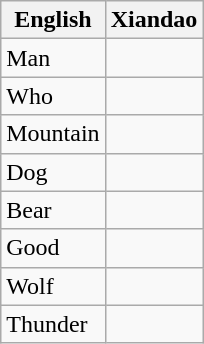<table class="wikitable">
<tr>
<th>English</th>
<th>Xiandao</th>
</tr>
<tr>
<td>Man</td>
<td></td>
</tr>
<tr>
<td>Who</td>
<td></td>
</tr>
<tr>
<td>Mountain</td>
<td></td>
</tr>
<tr>
<td>Dog</td>
<td></td>
</tr>
<tr>
<td>Bear</td>
<td></td>
</tr>
<tr>
<td>Good</td>
<td></td>
</tr>
<tr>
<td>Wolf</td>
<td></td>
</tr>
<tr>
<td>Thunder</td>
<td></td>
</tr>
</table>
